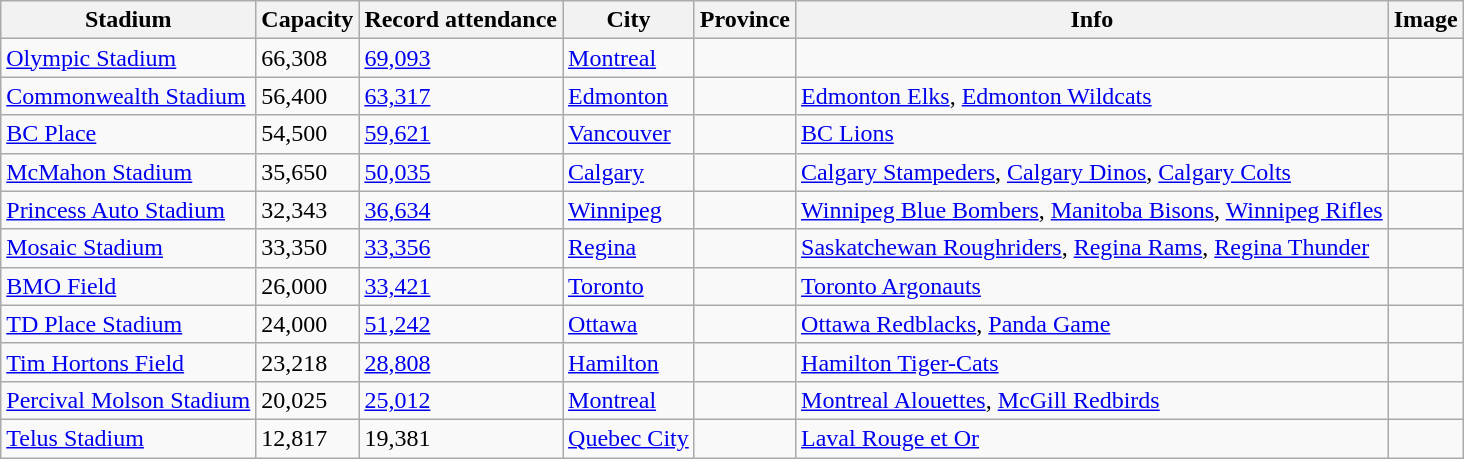<table class="wikitable sortable">
<tr>
<th>Stadium</th>
<th>Capacity</th>
<th>Record attendance</th>
<th>City</th>
<th>Province</th>
<th>Info</th>
<th>Image</th>
</tr>
<tr>
<td><a href='#'>Olympic Stadium</a></td>
<td>66,308</td>
<td><a href='#'>69,093</a></td>
<td><a href='#'>Montreal</a></td>
<td></td>
<td></td>
<td></td>
</tr>
<tr>
<td><a href='#'>Commonwealth Stadium</a></td>
<td>56,400</td>
<td><a href='#'>63,317</a></td>
<td><a href='#'>Edmonton</a></td>
<td></td>
<td><a href='#'>Edmonton Elks</a>, <a href='#'>Edmonton Wildcats</a></td>
<td></td>
</tr>
<tr>
<td><a href='#'>BC Place</a></td>
<td>54,500</td>
<td><a href='#'>59,621</a></td>
<td><a href='#'>Vancouver</a></td>
<td></td>
<td><a href='#'>BC Lions</a></td>
<td></td>
</tr>
<tr>
<td><a href='#'>McMahon Stadium</a></td>
<td>35,650</td>
<td><a href='#'>50,035</a></td>
<td><a href='#'>Calgary</a></td>
<td></td>
<td><a href='#'>Calgary Stampeders</a>, <a href='#'>Calgary Dinos</a>, <a href='#'>Calgary Colts</a></td>
<td></td>
</tr>
<tr>
<td><a href='#'>Princess Auto Stadium</a></td>
<td>32,343</td>
<td><a href='#'>36,634</a></td>
<td><a href='#'>Winnipeg</a></td>
<td></td>
<td><a href='#'>Winnipeg Blue Bombers</a>, <a href='#'>Manitoba Bisons</a>, <a href='#'>Winnipeg Rifles</a></td>
<td></td>
</tr>
<tr>
<td><a href='#'>Mosaic Stadium</a></td>
<td>33,350</td>
<td><a href='#'>33,356</a></td>
<td><a href='#'>Regina</a></td>
<td></td>
<td><a href='#'>Saskatchewan Roughriders</a>, <a href='#'>Regina Rams</a>, <a href='#'>Regina Thunder</a></td>
<td></td>
</tr>
<tr>
<td><a href='#'>BMO Field</a></td>
<td>26,000</td>
<td><a href='#'>33,421</a></td>
<td><a href='#'>Toronto</a></td>
<td></td>
<td><a href='#'>Toronto Argonauts</a></td>
<td></td>
</tr>
<tr>
<td><a href='#'>TD Place Stadium</a></td>
<td>24,000</td>
<td><a href='#'>51,242</a></td>
<td><a href='#'>Ottawa</a></td>
<td></td>
<td><a href='#'>Ottawa Redblacks</a>, <a href='#'>Panda Game</a></td>
<td></td>
</tr>
<tr>
<td><a href='#'>Tim Hortons Field</a></td>
<td>23,218</td>
<td><a href='#'>28,808</a></td>
<td><a href='#'>Hamilton</a></td>
<td></td>
<td><a href='#'>Hamilton Tiger-Cats</a></td>
<td></td>
</tr>
<tr>
<td><a href='#'>Percival Molson Stadium</a></td>
<td>20,025</td>
<td><a href='#'>25,012</a></td>
<td><a href='#'>Montreal</a></td>
<td></td>
<td><a href='#'>Montreal Alouettes</a>, <a href='#'>McGill Redbirds</a></td>
<td></td>
</tr>
<tr>
<td><a href='#'>Telus Stadium</a></td>
<td>12,817</td>
<td>19,381</td>
<td><a href='#'>Quebec City</a></td>
<td></td>
<td><a href='#'>Laval Rouge et Or</a></td>
<td></td>
</tr>
</table>
